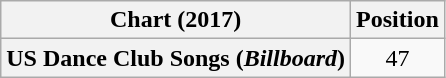<table class="wikitable plainrowheaders" style="text-align:center">
<tr>
<th scope="col">Chart (2017)</th>
<th scope="col">Position</th>
</tr>
<tr>
<th scope="row">US Dance Club Songs (<em>Billboard</em>)</th>
<td>47</td>
</tr>
</table>
